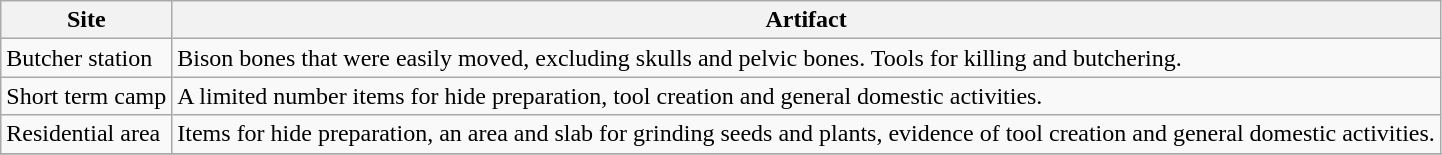<table class="wikitable">
<tr>
<th scope="col">Site</th>
<th scope="col">Artifact</th>
</tr>
<tr valign="top">
<td>Butcher station</td>
<td>Bison bones that were easily moved, excluding skulls and pelvic bones.  Tools for killing and butchering.</td>
</tr>
<tr valign="top">
<td>Short term camp</td>
<td>A limited number items for hide preparation, tool creation and general domestic activities.</td>
</tr>
<tr valign="top">
<td>Residential area</td>
<td>Items for hide preparation, an area and slab for grinding seeds and plants, evidence of tool creation and general domestic activities.</td>
</tr>
<tr>
</tr>
</table>
